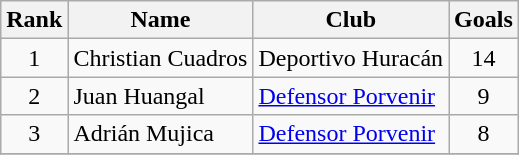<table class="wikitable" border="1">
<tr>
<th>Rank</th>
<th>Name</th>
<th>Club</th>
<th>Goals</th>
</tr>
<tr>
<td align=center>1</td>
<td> Christian Cuadros</td>
<td>Deportivo Huracán</td>
<td align=center>14</td>
</tr>
<tr>
<td align=center>2</td>
<td> Juan Huangal</td>
<td><a href='#'>Defensor Porvenir</a></td>
<td align=center>9</td>
</tr>
<tr>
<td align=center>3</td>
<td> Adrián Mujica</td>
<td><a href='#'>Defensor Porvenir</a></td>
<td align=center>8</td>
</tr>
<tr>
</tr>
</table>
